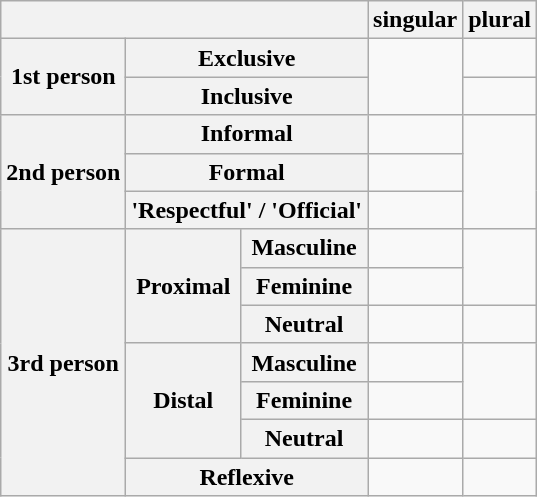<table class="wikitable">
<tr>
<th colspan="3"></th>
<th>singular</th>
<th>plural</th>
</tr>
<tr>
<th rowspan="2">1st person</th>
<th colspan="2">Exclusive</th>
<td rowspan="2"></td>
<td></td>
</tr>
<tr>
<th colspan="2">Inclusive</th>
<td></td>
</tr>
<tr>
<th rowspan="3">2nd person</th>
<th colspan="2">Informal</th>
<td></td>
<td rowspan="3"></td>
</tr>
<tr>
<th colspan="2">Formal</th>
<td></td>
</tr>
<tr>
<th colspan="2">'Respectful' / 'Official'</th>
<td></td>
</tr>
<tr>
<th rowspan="7">3rd person</th>
<th rowspan="3">Proximal</th>
<th>Masculine</th>
<td></td>
<td rowspan="2"></td>
</tr>
<tr>
<th>Feminine</th>
<td></td>
</tr>
<tr>
<th>Neutral</th>
<td></td>
<td rowspan="1"></td>
</tr>
<tr>
<th rowspan="3">Distal</th>
<th>Masculine</th>
<td></td>
<td rowspan="2"></td>
</tr>
<tr>
<th>Feminine</th>
<td></td>
</tr>
<tr>
<th>Neutral</th>
<td></td>
<td rowspan="1"></td>
</tr>
<tr>
<th colspan="2">Reflexive</th>
<td></td>
<td><br></td>
</tr>
</table>
